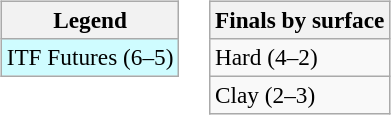<table>
<tr valign=top>
<td><br><table class="wikitable" style=font-size:97%>
<tr>
<th>Legend</th>
</tr>
<tr style="background:#cffcff;">
<td>ITF Futures (6–5)</td>
</tr>
</table>
</td>
<td><br><table class="wikitable" style=font-size:97%>
<tr>
<th>Finals by surface</th>
</tr>
<tr>
<td>Hard (4–2)</td>
</tr>
<tr>
<td>Clay (2–3)</td>
</tr>
</table>
</td>
</tr>
</table>
